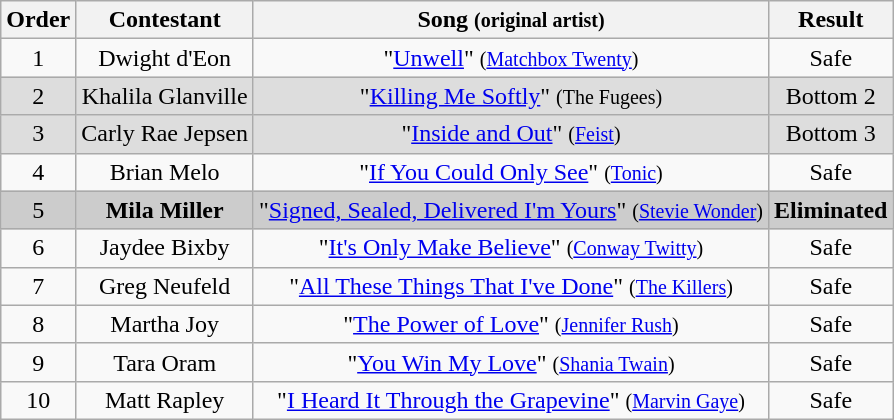<table class="wikitable plainrowheaders" style="text-align:center;">
<tr>
<th>Order</th>
<th>Contestant</th>
<th>Song <small>(original artist)</small></th>
<th>Result</th>
</tr>
<tr>
<td>1</td>
<td>Dwight d'Eon</td>
<td>"<a href='#'>Unwell</a>" <small>(<a href='#'>Matchbox Twenty</a>)</small></td>
<td>Safe</td>
</tr>
<tr style="background:#ddd;">
<td>2</td>
<td>Khalila Glanville</td>
<td>"<a href='#'>Killing Me Softly</a>" <small>(The Fugees)</small></td>
<td>Bottom 2</td>
</tr>
<tr style="background:#ddd;">
<td>3</td>
<td>Carly Rae Jepsen</td>
<td>"<a href='#'>Inside and Out</a>" <small>(<a href='#'>Feist</a>)</small></td>
<td>Bottom 3</td>
</tr>
<tr>
<td>4</td>
<td>Brian Melo</td>
<td>"<a href='#'>If You Could Only See</a>" <small>(<a href='#'>Tonic</a>)</small></td>
<td>Safe</td>
</tr>
<tr style="background:#ccc;">
<td>5</td>
<td><strong>Mila Miller</strong></td>
<td>"<a href='#'>Signed, Sealed, Delivered I'm Yours</a>" <small>(<a href='#'>Stevie Wonder</a>)</small></td>
<td><strong>Eliminated</strong></td>
</tr>
<tr>
<td>6</td>
<td>Jaydee Bixby</td>
<td>"<a href='#'>It's Only Make Believe</a>" <small>(<a href='#'>Conway Twitty</a>)</small></td>
<td>Safe</td>
</tr>
<tr>
<td>7</td>
<td>Greg Neufeld</td>
<td>"<a href='#'>All These Things That I've Done</a>" <small>(<a href='#'>The Killers</a>)</small></td>
<td>Safe</td>
</tr>
<tr>
<td>8</td>
<td>Martha Joy</td>
<td>"<a href='#'>The Power of Love</a>" <small>(<a href='#'>Jennifer Rush</a>)</small></td>
<td>Safe</td>
</tr>
<tr>
<td>9</td>
<td>Tara Oram</td>
<td>"<a href='#'>You Win My Love</a>" <small>(<a href='#'>Shania Twain</a>)</small></td>
<td>Safe</td>
</tr>
<tr>
<td>10</td>
<td>Matt Rapley</td>
<td>"<a href='#'>I Heard It Through the Grapevine</a>" <small>(<a href='#'>Marvin Gaye</a>)</small></td>
<td>Safe</td>
</tr>
</table>
